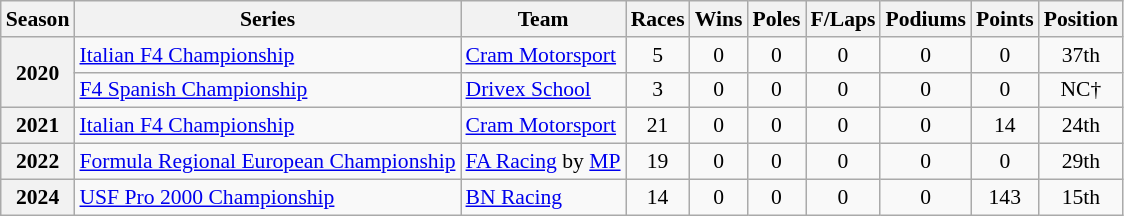<table class="wikitable" style="font-size: 90%; text-align:center">
<tr>
<th>Season</th>
<th>Series</th>
<th>Team</th>
<th>Races</th>
<th>Wins</th>
<th>Poles</th>
<th>F/Laps</th>
<th>Podiums</th>
<th>Points</th>
<th>Position</th>
</tr>
<tr>
<th rowspan=2>2020</th>
<td align=left><a href='#'>Italian F4 Championship</a></td>
<td align=left><a href='#'>Cram Motorsport</a></td>
<td>5</td>
<td>0</td>
<td>0</td>
<td>0</td>
<td>0</td>
<td>0</td>
<td>37th</td>
</tr>
<tr>
<td align=left><a href='#'>F4 Spanish Championship</a></td>
<td align=left><a href='#'>Drivex School</a></td>
<td>3</td>
<td>0</td>
<td>0</td>
<td>0</td>
<td>0</td>
<td>0</td>
<td>NC†</td>
</tr>
<tr>
<th>2021</th>
<td align=left><a href='#'>Italian F4 Championship</a></td>
<td align=left><a href='#'>Cram Motorsport</a></td>
<td>21</td>
<td>0</td>
<td>0</td>
<td>0</td>
<td>0</td>
<td>14</td>
<td>24th</td>
</tr>
<tr>
<th>2022</th>
<td align=left nowrap><a href='#'>Formula Regional European Championship</a></td>
<td align=left nowrap><a href='#'>FA Racing</a> by <a href='#'>MP</a></td>
<td>19</td>
<td>0</td>
<td>0</td>
<td>0</td>
<td>0</td>
<td>0</td>
<td>29th</td>
</tr>
<tr>
<th>2024</th>
<td align=left><a href='#'>USF Pro 2000 Championship</a></td>
<td align=left><a href='#'>BN Racing</a></td>
<td>14</td>
<td>0</td>
<td>0</td>
<td>0</td>
<td>0</td>
<td>143</td>
<td>15th</td>
</tr>
</table>
